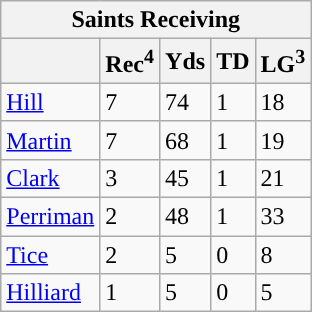<table class="wikitable">
<tr>
<th colspan="5">Saints Receiving</th>
</tr>
<tr>
<th></th>
<th>Rec<sup>4</sup></th>
<th>Yds</th>
<th>TD</th>
<th>LG<sup>3</sup></th>
</tr>
<tr>
<td><a href='#'>Hill</a></td>
<td>7</td>
<td>74</td>
<td>1</td>
<td>18</td>
</tr>
<tr>
<td><a href='#'>Martin</a></td>
<td>7</td>
<td>68</td>
<td>1</td>
<td>19</td>
</tr>
<tr>
<td><a href='#'>Clark</a></td>
<td>3</td>
<td>45</td>
<td>1</td>
<td>21</td>
</tr>
<tr>
<td><a href='#'>Perriman</a></td>
<td>2</td>
<td>48</td>
<td>1</td>
<td>33</td>
</tr>
<tr>
<td><a href='#'>Tice</a></td>
<td>2</td>
<td>5</td>
<td>0</td>
<td>8</td>
</tr>
<tr>
<td><a href='#'>Hilliard</a></td>
<td>1</td>
<td>5</td>
<td>0</td>
<td>5</td>
</tr>
</table>
